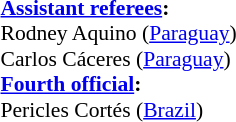<table style="width:50%; font-size:90%;">
<tr>
<td><br><strong><a href='#'>Assistant referees</a>:</strong>
<br>Rodney Aquino (<a href='#'>Paraguay</a>)
<br>Carlos Cáceres (<a href='#'>Paraguay</a>)
<br><strong><a href='#'>Fourth official</a>:</strong>
<br>Pericles Cortés (<a href='#'>Brazil</a>)</td>
</tr>
</table>
